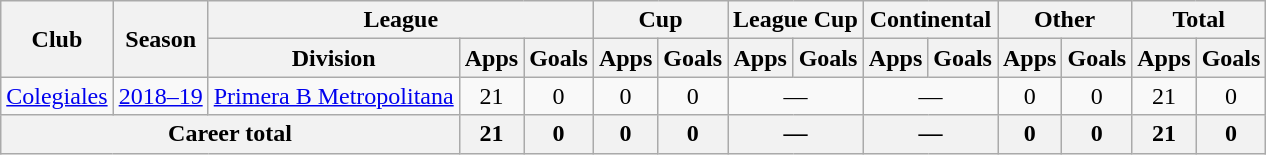<table class="wikitable" style="text-align:center">
<tr>
<th rowspan="2">Club</th>
<th rowspan="2">Season</th>
<th colspan="3">League</th>
<th colspan="2">Cup</th>
<th colspan="2">League Cup</th>
<th colspan="2">Continental</th>
<th colspan="2">Other</th>
<th colspan="2">Total</th>
</tr>
<tr>
<th>Division</th>
<th>Apps</th>
<th>Goals</th>
<th>Apps</th>
<th>Goals</th>
<th>Apps</th>
<th>Goals</th>
<th>Apps</th>
<th>Goals</th>
<th>Apps</th>
<th>Goals</th>
<th>Apps</th>
<th>Goals</th>
</tr>
<tr>
<td rowspan="1"><a href='#'>Colegiales</a></td>
<td><a href='#'>2018–19</a></td>
<td rowspan="1"><a href='#'>Primera B Metropolitana</a></td>
<td>21</td>
<td>0</td>
<td>0</td>
<td>0</td>
<td colspan="2">—</td>
<td colspan="2">—</td>
<td>0</td>
<td>0</td>
<td>21</td>
<td>0</td>
</tr>
<tr>
<th colspan="3">Career total</th>
<th>21</th>
<th>0</th>
<th>0</th>
<th>0</th>
<th colspan="2">—</th>
<th colspan="2">—</th>
<th>0</th>
<th>0</th>
<th>21</th>
<th>0</th>
</tr>
</table>
